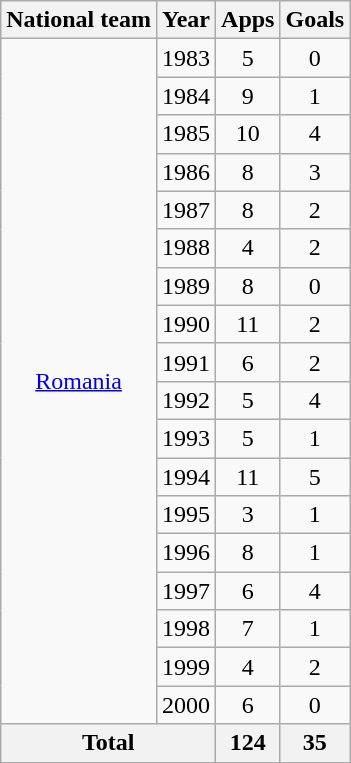<table class="wikitable" style="text-align:center">
<tr>
<th>National team</th>
<th>Year</th>
<th>Apps</th>
<th>Goals</th>
</tr>
<tr>
<td rowspan="18"><a href='#'>Romania</a></td>
<td>1983</td>
<td>5</td>
<td>0</td>
</tr>
<tr>
<td>1984</td>
<td>9</td>
<td>1</td>
</tr>
<tr>
<td>1985</td>
<td>10</td>
<td>4</td>
</tr>
<tr>
<td>1986</td>
<td>8</td>
<td>3</td>
</tr>
<tr>
<td>1987</td>
<td>8</td>
<td>2</td>
</tr>
<tr>
<td>1988</td>
<td>4</td>
<td>2</td>
</tr>
<tr>
<td>1989</td>
<td>8</td>
<td>0</td>
</tr>
<tr>
<td>1990</td>
<td>11</td>
<td>2</td>
</tr>
<tr>
<td>1991</td>
<td>6</td>
<td>2</td>
</tr>
<tr>
<td>1992</td>
<td>5</td>
<td>4</td>
</tr>
<tr>
<td>1993</td>
<td>5</td>
<td>1</td>
</tr>
<tr>
<td>1994</td>
<td>11</td>
<td>5</td>
</tr>
<tr>
<td>1995</td>
<td>3</td>
<td>1</td>
</tr>
<tr>
<td>1996</td>
<td>8</td>
<td>1</td>
</tr>
<tr>
<td>1997</td>
<td>6</td>
<td>4</td>
</tr>
<tr>
<td>1998</td>
<td>7</td>
<td>1</td>
</tr>
<tr>
<td>1999</td>
<td>4</td>
<td>2</td>
</tr>
<tr>
<td>2000</td>
<td>6</td>
<td>0</td>
</tr>
<tr>
<th colspan="2">Total</th>
<th>124</th>
<th>35</th>
</tr>
</table>
